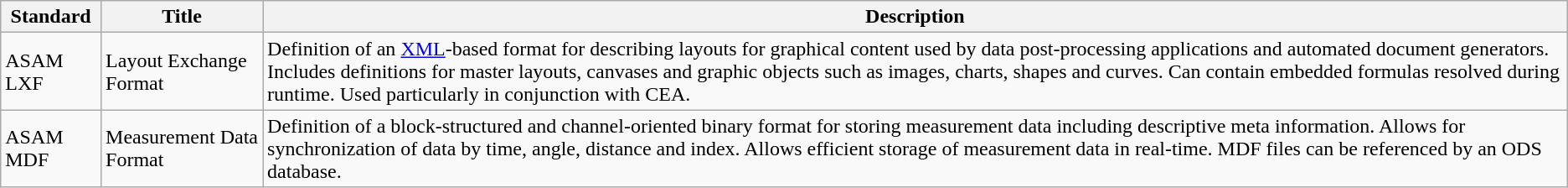<table class="wikitable">
<tr>
<th>Standard</th>
<th>Title</th>
<th>Description</th>
</tr>
<tr>
<td>ASAM LXF</td>
<td>Layout Exchange Format</td>
<td>Definition of an <a href='#'>XML</a>-based format for describing layouts for graphical content used by data post-processing applications and automated document generators. Includes definitions for master layouts, canvases and graphic objects such as images, charts, shapes and curves. Can contain embedded formulas resolved during runtime. Used particularly in conjunction with CEA.</td>
</tr>
<tr>
<td>ASAM MDF</td>
<td>Measurement Data Format</td>
<td>Definition of a block-structured and channel-oriented binary format for storing measurement data including descriptive meta information. Allows for synchronization of data by time, angle, distance and index. Allows efficient storage of measurement data in real-time. MDF files can be referenced by an ODS database.</td>
</tr>
</table>
